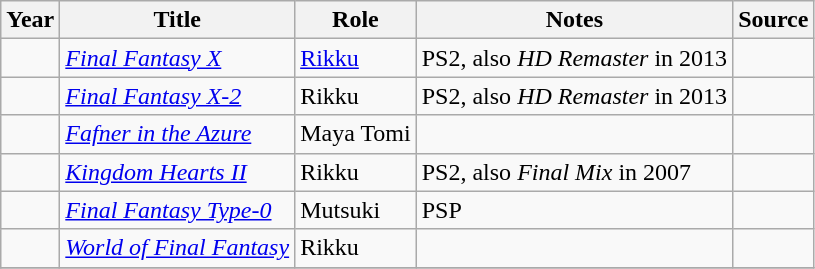<table class="wikitable sortable plainrowheaders">
<tr>
<th>Year</th>
<th>Title</th>
<th>Role</th>
<th class="unsortable">Notes</th>
<th class="unsortable">Source</th>
</tr>
<tr>
<td></td>
<td><em><a href='#'>Final Fantasy X</a></em></td>
<td><a href='#'>Rikku</a></td>
<td>PS2, also <em>HD Remaster</em> in 2013</td>
<td></td>
</tr>
<tr>
<td></td>
<td><em><a href='#'>Final Fantasy X-2</a></em></td>
<td>Rikku</td>
<td>PS2, also <em>HD Remaster</em> in 2013</td>
<td></td>
</tr>
<tr>
<td></td>
<td><em><a href='#'>Fafner in the Azure</a></em></td>
<td>Maya Tomi</td>
<td></td>
<td></td>
</tr>
<tr>
<td></td>
<td><em><a href='#'>Kingdom Hearts II</a></em></td>
<td>Rikku</td>
<td>PS2, also <em>Final Mix</em> in 2007</td>
<td></td>
</tr>
<tr>
<td></td>
<td><em><a href='#'>Final Fantasy Type-0</a></em></td>
<td>Mutsuki</td>
<td>PSP</td>
<td></td>
</tr>
<tr>
<td></td>
<td><em><a href='#'>World of Final Fantasy</a></em></td>
<td>Rikku</td>
<td></td>
<td></td>
</tr>
<tr>
</tr>
</table>
